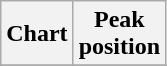<table class="wikitable sortable plainrowheaders" style="text-align:center;" border="1">
<tr>
<th scope="col">Chart</th>
<th scope="col">Peak<br>position</th>
</tr>
<tr>
</tr>
</table>
